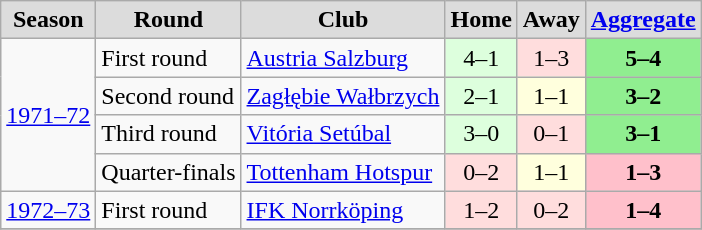<table class="wikitable" style="text-align: center;">
<tr>
<th style="background:#DCDCDC">Season</th>
<th style="background:#DCDCDC">Round</th>
<th style="background:#DCDCDC">Club</th>
<th style="background:#DCDCDC">Home</th>
<th style="background:#DCDCDC">Away</th>
<th style="background:#DCDCDC"><a href='#'>Aggregate</a></th>
</tr>
<tr>
<td rowspan=4 align=left><a href='#'>1971–72</a></td>
<td align=left>First round</td>
<td align=left> <a href='#'>Austria Salzburg</a></td>
<td bgcolor="#ddffdd" style="text-align:center;">4–1</td>
<td bgcolor="#ffdddd" style="text-align:center;">1–3</td>
<td bgcolor=lightgreen style="text-align:center;"><strong>5–4</strong></td>
</tr>
<tr>
<td align=left>Second round</td>
<td align=left> <a href='#'>Zagłębie Wałbrzych</a></td>
<td bgcolor="#ddffdd" style="text-align:center;">2–1</td>
<td bgcolor="#ffffdd" style="text-align:center;">1–1</td>
<td bgcolor=lightgreen style="text-align:center;"><strong>3–2</strong></td>
</tr>
<tr>
<td align=left>Third round</td>
<td align=left> <a href='#'>Vitória Setúbal</a></td>
<td bgcolor="#ddffdd" style="text-align:center;">3–0</td>
<td bgcolor="#ffdddd" style="text-align:center;">0–1</td>
<td bgcolor=lightgreen style="text-align:center;"><strong>3–1</strong></td>
</tr>
<tr>
<td align=left>Quarter-finals</td>
<td align=left> <a href='#'>Tottenham Hotspur</a></td>
<td bgcolor="#ffdddd" style="text-align:center;">0–2</td>
<td bgcolor="#ffffdd" style="text-align:center;">1–1</td>
<td bgcolor=pink style="text-align:center;"><strong>1–3</strong></td>
</tr>
<tr>
<td align=left><a href='#'>1972–73</a></td>
<td align=left>First round</td>
<td align=left> <a href='#'>IFK Norrköping</a></td>
<td bgcolor="#ffdddd" style="text-align:center;">1–2</td>
<td bgcolor="#ffdddd" style="text-align:center;">0–2</td>
<td bgcolor=pink style="text-align:center;"><strong>1–4</strong></td>
</tr>
<tr>
</tr>
</table>
